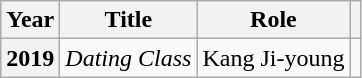<table class="wikitable plainrowheaders">
<tr>
<th scope="col">Year</th>
<th scope="col">Title</th>
<th scope="col">Role</th>
<th scope="col" class="unsortable"></th>
</tr>
<tr>
<th scope="row">2019</th>
<td><em>Dating Class</em></td>
<td>Kang Ji-young</td>
<td style="text-align:center"></td>
</tr>
</table>
